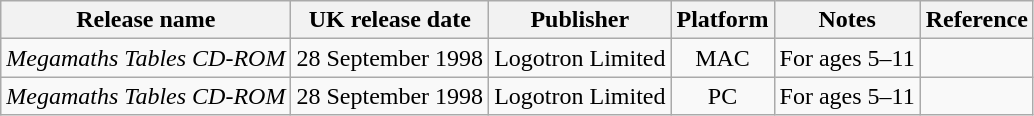<table class="wikitable">
<tr>
<th>Release name</th>
<th>UK release date</th>
<th>Publisher</th>
<th>Platform</th>
<th>Notes</th>
<th>Reference</th>
</tr>
<tr>
<td align="center"><em>Megamaths Tables CD-ROM</em></td>
<td align="center">28 September 1998</td>
<td align="center">Logotron Limited</td>
<td align="center">MAC</td>
<td align="center">For ages 5–11</td>
<td align="center"></td>
</tr>
<tr>
<td align="center"><em>Megamaths Tables CD-ROM</em></td>
<td align="center">28 September 1998</td>
<td align="center">Logotron Limited</td>
<td align="center">PC</td>
<td align="center">For ages 5–11</td>
<td align="center"></td>
</tr>
</table>
